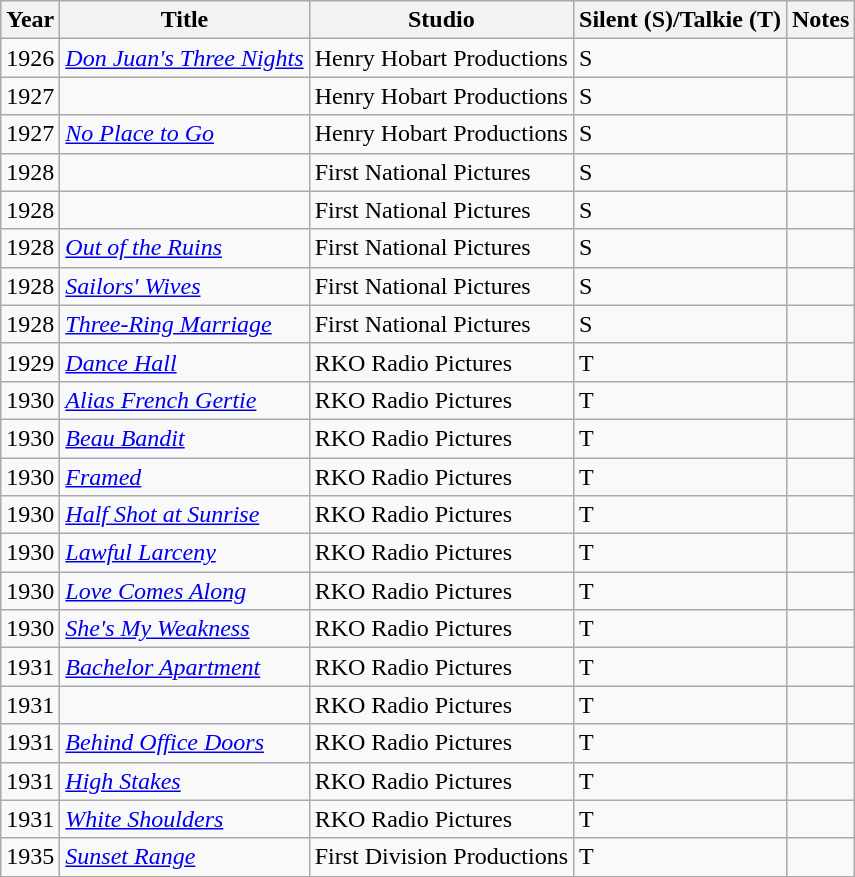<table class="wikitable sortable">
<tr>
<th>Year</th>
<th>Title</th>
<th>Studio</th>
<th>Silent (S)/Talkie (T)</th>
<th>Notes</th>
</tr>
<tr>
<td>1926</td>
<td><em><a href='#'>Don Juan's Three Nights</a></em></td>
<td>Henry Hobart Productions</td>
<td>S</td>
<td></td>
</tr>
<tr>
<td>1927</td>
<td><em></em></td>
<td>Henry Hobart Productions</td>
<td>S</td>
<td></td>
</tr>
<tr>
<td>1927</td>
<td><em><a href='#'>No Place to Go</a></em></td>
<td>Henry Hobart Productions</td>
<td>S</td>
<td></td>
</tr>
<tr>
<td>1928</td>
<td><em></em></td>
<td>First National Pictures</td>
<td>S</td>
<td></td>
</tr>
<tr>
<td>1928</td>
<td><em></em></td>
<td>First National Pictures</td>
<td>S</td>
<td></td>
</tr>
<tr>
<td>1928</td>
<td><em><a href='#'>Out of the Ruins</a></em></td>
<td>First National Pictures</td>
<td>S</td>
<td></td>
</tr>
<tr>
<td>1928</td>
<td><em><a href='#'>Sailors' Wives</a></em></td>
<td>First National Pictures</td>
<td>S</td>
<td></td>
</tr>
<tr>
<td>1928</td>
<td><em><a href='#'>Three-Ring Marriage</a></em></td>
<td>First National Pictures</td>
<td>S</td>
<td></td>
</tr>
<tr>
<td>1929</td>
<td><em><a href='#'>Dance Hall</a></em></td>
<td>RKO Radio Pictures</td>
<td>T</td>
<td></td>
</tr>
<tr>
<td>1930</td>
<td><em><a href='#'>Alias French Gertie</a></em></td>
<td>RKO Radio Pictures</td>
<td>T</td>
<td></td>
</tr>
<tr>
<td>1930</td>
<td><em><a href='#'>Beau Bandit</a></em></td>
<td>RKO Radio Pictures</td>
<td>T</td>
<td></td>
</tr>
<tr>
<td>1930</td>
<td><em><a href='#'>Framed</a></em></td>
<td>RKO Radio Pictures</td>
<td>T</td>
<td></td>
</tr>
<tr>
<td>1930</td>
<td><em><a href='#'>Half Shot at Sunrise</a></em></td>
<td>RKO Radio Pictures</td>
<td>T</td>
<td></td>
</tr>
<tr>
<td>1930</td>
<td><em><a href='#'>Lawful Larceny</a></em></td>
<td>RKO Radio Pictures</td>
<td>T</td>
<td></td>
</tr>
<tr>
<td>1930</td>
<td><em><a href='#'>Love Comes Along</a></em></td>
<td>RKO Radio Pictures</td>
<td>T</td>
<td></td>
</tr>
<tr>
<td>1930</td>
<td><em><a href='#'>She's My Weakness</a></em></td>
<td>RKO Radio Pictures</td>
<td>T</td>
<td></td>
</tr>
<tr>
<td>1931</td>
<td><em><a href='#'>Bachelor Apartment</a></em></td>
<td>RKO Radio Pictures</td>
<td>T</td>
<td></td>
</tr>
<tr>
<td>1931</td>
<td><em></em></td>
<td>RKO Radio Pictures</td>
<td>T</td>
<td></td>
</tr>
<tr>
<td>1931</td>
<td><em><a href='#'>Behind Office Doors</a></em></td>
<td>RKO Radio Pictures</td>
<td>T</td>
<td></td>
</tr>
<tr>
<td>1931</td>
<td><em><a href='#'>High Stakes</a></em></td>
<td>RKO Radio Pictures</td>
<td>T</td>
<td></td>
</tr>
<tr>
<td>1931</td>
<td><em><a href='#'>White Shoulders</a></em></td>
<td>RKO Radio Pictures</td>
<td>T</td>
<td></td>
</tr>
<tr>
<td>1935</td>
<td><em><a href='#'>Sunset Range</a></em></td>
<td>First Division Productions</td>
<td>T</td>
<td></td>
</tr>
</table>
